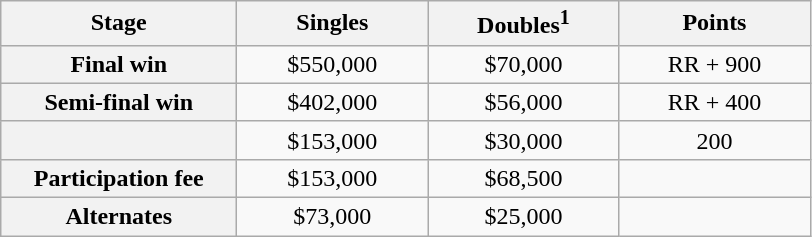<table class="wikitable" style="text-align:center">
<tr>
<th width="150">Stage</th>
<th width="120">Singles</th>
<th width="120">Doubles<sup>1</sup></th>
<th width="120">Points</th>
</tr>
<tr>
<th>Final win</th>
<td>$550,000</td>
<td>$70,000</td>
<td>RR + 900</td>
</tr>
<tr>
<th>Semi-final win</th>
<td>$402,000</td>
<td>$56,000</td>
<td>RR + 400</td>
</tr>
<tr>
<th></th>
<td>$153,000</td>
<td>$30,000</td>
<td>200</td>
</tr>
<tr>
<th>Participation fee</th>
<td>$153,000</td>
<td>$68,500</td>
<td></td>
</tr>
<tr>
<th>Alternates</th>
<td>$73,000</td>
<td>$25,000</td>
<td></td>
</tr>
</table>
